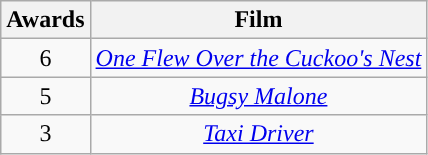<table class="wikitable" style="text-align:center;">
<tr>
<th style="background:">Awards</th>
<th style="background:">Film</th>
</tr>
<tr>
<td>6</td>
<td><em><a href='#'>One Flew Over the Cuckoo's Nest</a></em></td>
</tr>
<tr>
<td>5</td>
<td><em><a href='#'>Bugsy Malone</a></em></td>
</tr>
<tr>
<td>3</td>
<td><em><a href='#'>Taxi Driver</a></em></td>
</tr>
</table>
